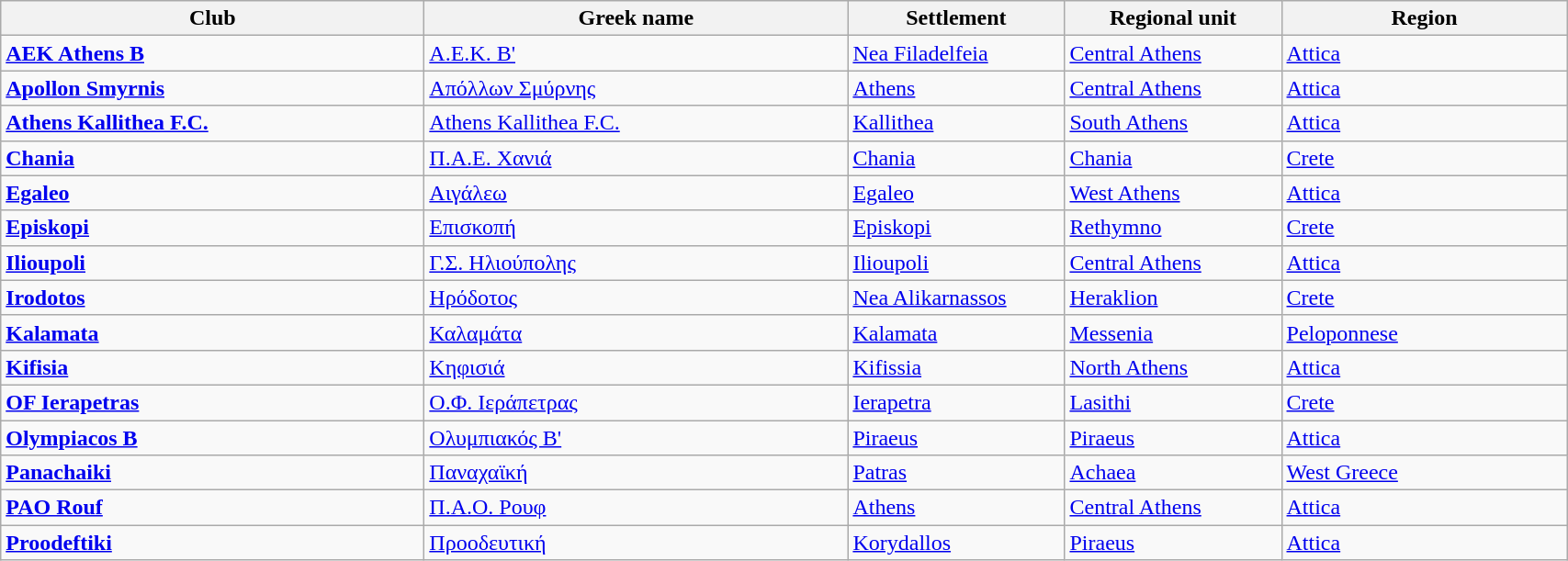<table class="wikitable sortable">
<tr>
<th width="300px">Club</th>
<th width="300px">Greek name</th>
<th width="150px">Settlement</th>
<th width="150px">Regional unit</th>
<th width="200px">Region</th>
</tr>
<tr>
<td><strong><a href='#'>AEK Athens B</a></strong></td>
<td><a href='#'>Α.Ε.Κ. Β'</a></td>
<td><a href='#'>Nea Filadelfeia</a></td>
<td><a href='#'>Central Athens</a></td>
<td><a href='#'>Attica</a></td>
</tr>
<tr>
<td><strong><a href='#'>Apollon Smyrnis</a></strong></td>
<td><a href='#'>Απόλλων Σμύρνης</a></td>
<td><a href='#'>Athens</a></td>
<td><a href='#'>Central Athens</a></td>
<td><a href='#'>Attica</a></td>
</tr>
<tr>
<td><strong><a href='#'>Athens Kallithea F.C.</a></strong></td>
<td><a href='#'>Athens Kallithea F.C.</a></td>
<td><a href='#'>Kallithea</a></td>
<td><a href='#'>South Athens</a></td>
<td><a href='#'>Attica</a></td>
</tr>
<tr>
<td><strong><a href='#'>Chania</a></strong></td>
<td><a href='#'>Π.Α.Ε. Χανιά</a></td>
<td><a href='#'>Chania</a></td>
<td><a href='#'>Chania</a></td>
<td><a href='#'>Crete</a></td>
</tr>
<tr>
<td><strong><a href='#'>Egaleo</a></strong></td>
<td><a href='#'>Αιγάλεω</a></td>
<td><a href='#'>Egaleo</a></td>
<td><a href='#'>West Athens</a></td>
<td><a href='#'>Attica</a></td>
</tr>
<tr>
<td><strong><a href='#'>Episkopi</a></strong></td>
<td><a href='#'>Επισκοπή</a></td>
<td><a href='#'>Episkopi</a></td>
<td><a href='#'>Rethymno</a></td>
<td><a href='#'>Crete</a></td>
</tr>
<tr>
<td><strong><a href='#'>Ilioupoli</a></strong></td>
<td><a href='#'>Γ.Σ. Ηλιούπολης</a></td>
<td><a href='#'>Ilioupoli</a></td>
<td><a href='#'>Central Athens</a></td>
<td><a href='#'>Attica</a></td>
</tr>
<tr>
<td><strong><a href='#'>Irodotos</a></strong></td>
<td><a href='#'>Ηρόδοτος</a></td>
<td><a href='#'>Nea Alikarnassos</a></td>
<td><a href='#'>Heraklion</a></td>
<td><a href='#'>Crete</a></td>
</tr>
<tr>
<td><strong><a href='#'>Kalamata</a></strong></td>
<td><a href='#'>Καλαμάτα</a></td>
<td><a href='#'>Kalamata</a></td>
<td><a href='#'>Messenia</a></td>
<td><a href='#'>Peloponnese</a></td>
</tr>
<tr>
<td><strong><a href='#'>Kifisia</a></strong></td>
<td><a href='#'>Κηφισιά</a></td>
<td><a href='#'>Kifissia</a></td>
<td><a href='#'>North Athens</a></td>
<td><a href='#'>Attica</a></td>
</tr>
<tr>
<td><strong><a href='#'>OF Ierapetras</a></strong></td>
<td><a href='#'>Ο.Φ. Ιεράπετρας</a></td>
<td><a href='#'>Ierapetra</a></td>
<td><a href='#'>Lasithi</a></td>
<td><a href='#'>Crete</a></td>
</tr>
<tr>
<td><strong><a href='#'>Olympiacos B</a></strong></td>
<td><a href='#'>Ολυμπιακός Β'</a></td>
<td><a href='#'>Piraeus</a></td>
<td><a href='#'>Piraeus</a></td>
<td><a href='#'>Attica</a></td>
</tr>
<tr>
<td><strong><a href='#'>Panachaiki</a></strong></td>
<td><a href='#'>Παναχαϊκή</a></td>
<td><a href='#'>Patras</a></td>
<td><a href='#'>Achaea</a></td>
<td><a href='#'>West Greece</a></td>
</tr>
<tr>
<td><strong><a href='#'>PAO Rouf</a></strong></td>
<td><a href='#'>Π.Α.Ο. Ρουφ</a></td>
<td><a href='#'>Athens</a></td>
<td><a href='#'>Central Athens</a></td>
<td><a href='#'>Attica</a></td>
</tr>
<tr>
<td><strong><a href='#'>Proodeftiki</a></strong></td>
<td><a href='#'>Προοδευτική</a></td>
<td><a href='#'>Korydallos</a></td>
<td><a href='#'>Piraeus</a></td>
<td><a href='#'>Attica</a></td>
</tr>
</table>
